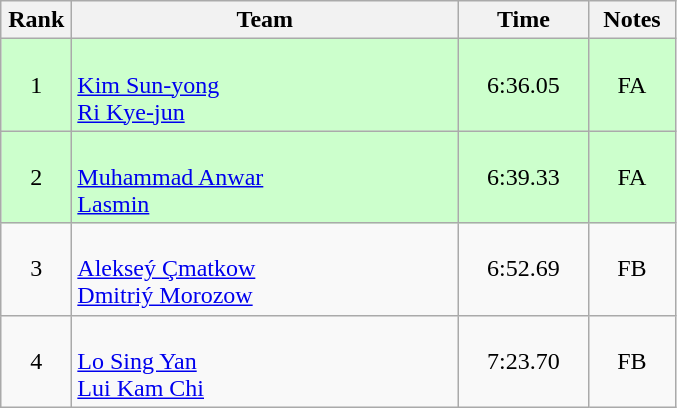<table class=wikitable style="text-align:center">
<tr>
<th width=40>Rank</th>
<th width=250>Team</th>
<th width=80>Time</th>
<th width=50>Notes</th>
</tr>
<tr bgcolor="ccffcc">
<td>1</td>
<td align=left><br><a href='#'>Kim Sun-yong</a><br><a href='#'>Ri Kye-jun</a></td>
<td>6:36.05</td>
<td>FA</td>
</tr>
<tr bgcolor="ccffcc">
<td>2</td>
<td align=left><br><a href='#'>Muhammad Anwar</a><br><a href='#'>Lasmin</a></td>
<td>6:39.33</td>
<td>FA</td>
</tr>
<tr>
<td>3</td>
<td align=left><br><a href='#'>Alekseý Çmatkow</a><br><a href='#'>Dmitriý Morozow</a></td>
<td>6:52.69</td>
<td>FB</td>
</tr>
<tr>
<td>4</td>
<td align=left><br><a href='#'>Lo Sing Yan</a><br><a href='#'>Lui Kam Chi</a></td>
<td>7:23.70</td>
<td>FB</td>
</tr>
</table>
